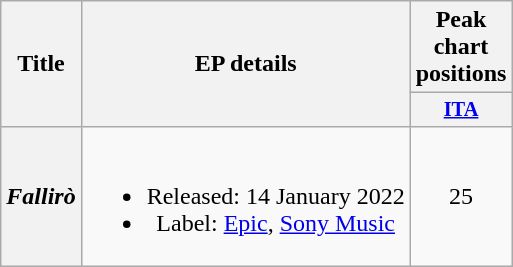<table class="wikitable plainrowheaders" style="text-align:center;">
<tr>
<th rowspan="2" scope="col">Title</th>
<th rowspan="2" scope="col">EP details</th>
<th colspan="1" scope="col">Peak chart positions</th>
</tr>
<tr>
<th scope="col" style="width:3em;font-size:85%;"><a href='#'>ITA</a><br></th>
</tr>
<tr>
<th scope="row"><em>Fallirò</em></th>
<td><br><ul><li>Released: 14 January 2022</li><li>Label: <a href='#'>Epic</a>, <a href='#'>Sony Music</a></li></ul></td>
<td>25</td>
</tr>
</table>
